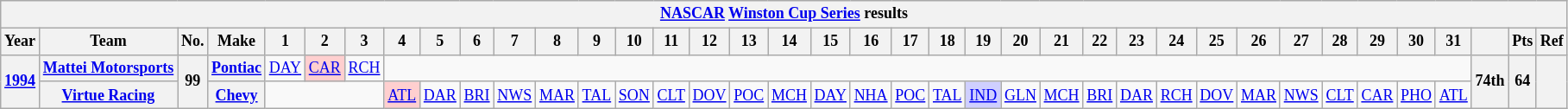<table class="wikitable" style="text-align:center; font-size:75%">
<tr>
<th colspan=45><a href='#'>NASCAR</a> <a href='#'>Winston Cup Series</a> results</th>
</tr>
<tr>
<th>Year</th>
<th>Team</th>
<th>No.</th>
<th>Make</th>
<th>1</th>
<th>2</th>
<th>3</th>
<th>4</th>
<th>5</th>
<th>6</th>
<th>7</th>
<th>8</th>
<th>9</th>
<th>10</th>
<th>11</th>
<th>12</th>
<th>13</th>
<th>14</th>
<th>15</th>
<th>16</th>
<th>17</th>
<th>18</th>
<th>19</th>
<th>20</th>
<th>21</th>
<th>22</th>
<th>23</th>
<th>24</th>
<th>25</th>
<th>26</th>
<th>27</th>
<th>28</th>
<th>29</th>
<th>30</th>
<th>31</th>
<th></th>
<th>Pts</th>
<th>Ref</th>
</tr>
<tr>
<th rowspan=2><a href='#'>1994</a></th>
<th nowrap><a href='#'>Mattei Motorsports</a></th>
<th rowspan=2>99</th>
<th><a href='#'>Pontiac</a></th>
<td><a href='#'>DAY</a></td>
<td style="background:#FFCFCF;"><a href='#'>CAR</a><br></td>
<td><a href='#'>RCH</a></td>
<td colspan=28></td>
<th rowspan=2>74th</th>
<th rowspan=2>64</th>
<th rowspan=2></th>
</tr>
<tr>
<th><a href='#'>Virtue Racing</a></th>
<th><a href='#'>Chevy</a></th>
<td colspan=3></td>
<td style="background:#FFCFCF;"><a href='#'>ATL</a><br></td>
<td><a href='#'>DAR</a></td>
<td><a href='#'>BRI</a></td>
<td><a href='#'>NWS</a></td>
<td><a href='#'>MAR</a></td>
<td><a href='#'>TAL</a></td>
<td><a href='#'>SON</a></td>
<td><a href='#'>CLT</a></td>
<td><a href='#'>DOV</a></td>
<td><a href='#'>POC</a></td>
<td><a href='#'>MCH</a></td>
<td><a href='#'>DAY</a></td>
<td><a href='#'>NHA</a></td>
<td><a href='#'>POC</a></td>
<td><a href='#'>TAL</a></td>
<td style="background:#CFCFFF;"><a href='#'>IND</a><br></td>
<td><a href='#'>GLN</a></td>
<td><a href='#'>MCH</a></td>
<td><a href='#'>BRI</a></td>
<td><a href='#'>DAR</a></td>
<td><a href='#'>RCH</a></td>
<td><a href='#'>DOV</a></td>
<td><a href='#'>MAR</a></td>
<td><a href='#'>NWS</a></td>
<td><a href='#'>CLT</a></td>
<td><a href='#'>CAR</a></td>
<td><a href='#'>PHO</a></td>
<td><a href='#'>ATL</a></td>
</tr>
</table>
